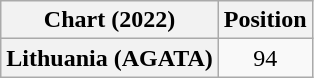<table class="wikitable plainrowheaders" style="text-align:center">
<tr>
<th scope="col">Chart (2022)</th>
<th scope="col">Position</th>
</tr>
<tr>
<th scope="row">Lithuania (AGATA)</th>
<td>94</td>
</tr>
</table>
